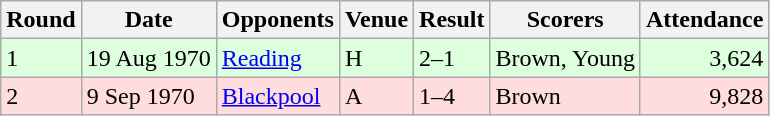<table class="wikitable">
<tr>
<th>Round</th>
<th>Date</th>
<th>Opponents</th>
<th>Venue</th>
<th>Result</th>
<th>Scorers</th>
<th>Attendance</th>
</tr>
<tr bgcolor="#ddffdd">
<td>1</td>
<td>19 Aug 1970</td>
<td><a href='#'>Reading</a></td>
<td>H</td>
<td>2–1</td>
<td>Brown, Young</td>
<td align="right">3,624</td>
</tr>
<tr bgcolor="#ffdddd">
<td>2</td>
<td>9 Sep 1970</td>
<td><a href='#'>Blackpool</a></td>
<td>A</td>
<td>1–4</td>
<td>Brown</td>
<td align="right">9,828</td>
</tr>
</table>
